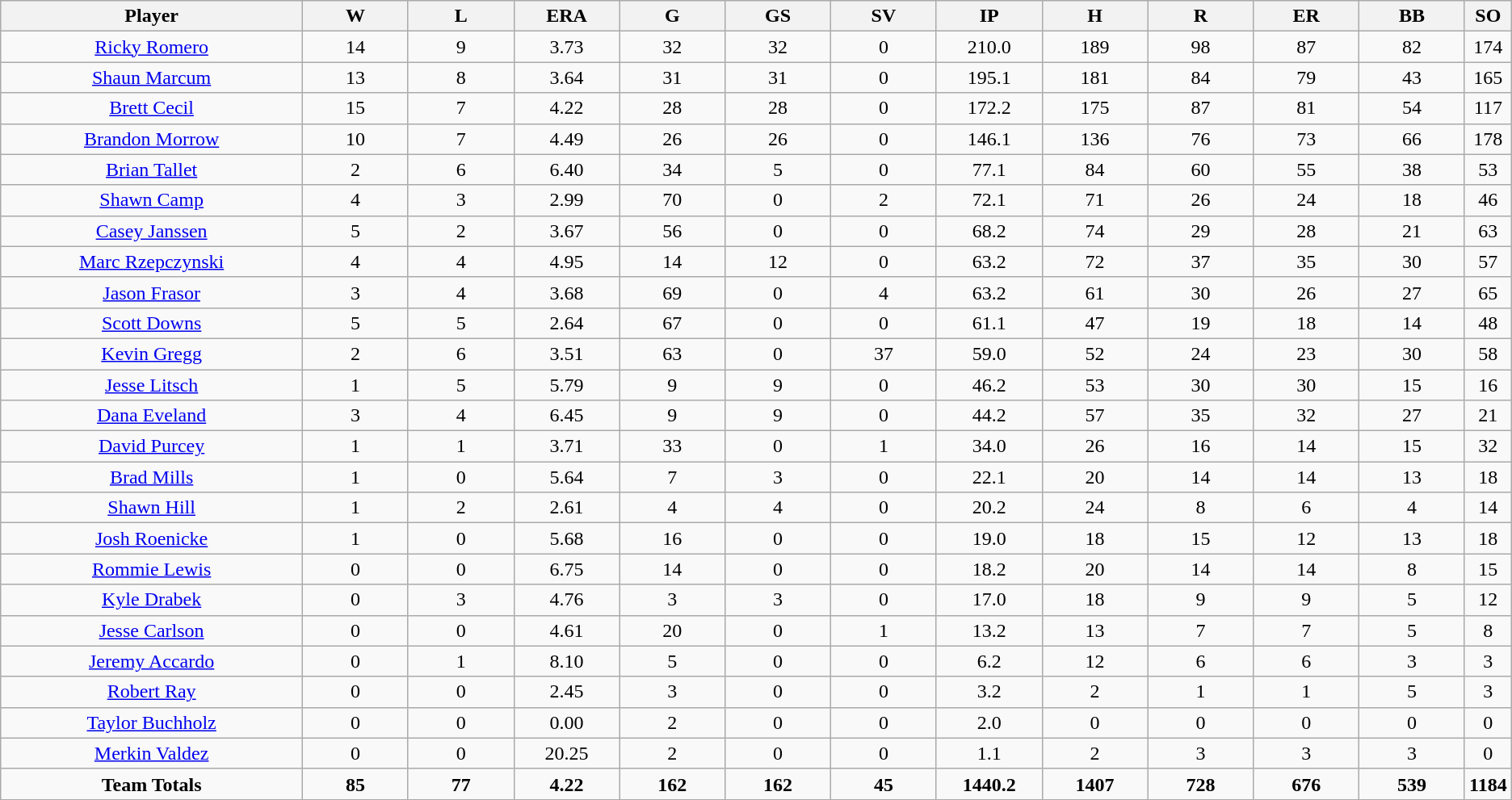<table class=wikitable style="text-align:center">
<tr>
<th bgcolor=#DDDDFF; width="20%">Player</th>
<th bgcolor=#DDDDFF; width="7%">W</th>
<th bgcolor=#DDDDFF; width="7%">L</th>
<th bgcolor=#DDDDFF; width="7%">ERA</th>
<th bgcolor=#DDDDFF; width="7%">G</th>
<th bgcolor=#DDDDFF; width="7%">GS</th>
<th bgcolor=#DDDDFF; width="7%">SV</th>
<th bgcolor=#DDDDFF; width="7%">IP</th>
<th bgcolor=#DDDDFF; width="7%">H</th>
<th bgcolor=#DDDDFF; width="7%">R</th>
<th bgcolor=#DDDDFF; width="7%">ER</th>
<th bgcolor=#DDDDFF; width="7%">BB</th>
<th bgcolor=#DDDDFF; width="7%">SO</th>
</tr>
<tr>
<td><a href='#'>Ricky Romero</a></td>
<td>14</td>
<td>9</td>
<td>3.73</td>
<td>32</td>
<td>32</td>
<td>0</td>
<td>210.0</td>
<td>189</td>
<td>98</td>
<td>87</td>
<td>82</td>
<td>174</td>
</tr>
<tr>
<td><a href='#'>Shaun Marcum</a></td>
<td>13</td>
<td>8</td>
<td>3.64</td>
<td>31</td>
<td>31</td>
<td>0</td>
<td>195.1</td>
<td>181</td>
<td>84</td>
<td>79</td>
<td>43</td>
<td>165</td>
</tr>
<tr>
<td><a href='#'>Brett Cecil</a></td>
<td>15</td>
<td>7</td>
<td>4.22</td>
<td>28</td>
<td>28</td>
<td>0</td>
<td>172.2</td>
<td>175</td>
<td>87</td>
<td>81</td>
<td>54</td>
<td>117</td>
</tr>
<tr>
<td><a href='#'>Brandon Morrow</a></td>
<td>10</td>
<td>7</td>
<td>4.49</td>
<td>26</td>
<td>26</td>
<td>0</td>
<td>146.1</td>
<td>136</td>
<td>76</td>
<td>73</td>
<td>66</td>
<td>178</td>
</tr>
<tr>
<td><a href='#'>Brian Tallet</a></td>
<td>2</td>
<td>6</td>
<td>6.40</td>
<td>34</td>
<td>5</td>
<td>0</td>
<td>77.1</td>
<td>84</td>
<td>60</td>
<td>55</td>
<td>38</td>
<td>53</td>
</tr>
<tr>
<td><a href='#'>Shawn Camp</a></td>
<td>4</td>
<td>3</td>
<td>2.99</td>
<td>70</td>
<td>0</td>
<td>2</td>
<td>72.1</td>
<td>71</td>
<td>26</td>
<td>24</td>
<td>18</td>
<td>46</td>
</tr>
<tr>
<td><a href='#'>Casey Janssen</a></td>
<td>5</td>
<td>2</td>
<td>3.67</td>
<td>56</td>
<td>0</td>
<td>0</td>
<td>68.2</td>
<td>74</td>
<td>29</td>
<td>28</td>
<td>21</td>
<td>63</td>
</tr>
<tr>
<td><a href='#'>Marc Rzepczynski</a></td>
<td>4</td>
<td>4</td>
<td>4.95</td>
<td>14</td>
<td>12</td>
<td>0</td>
<td>63.2</td>
<td>72</td>
<td>37</td>
<td>35</td>
<td>30</td>
<td>57</td>
</tr>
<tr>
<td><a href='#'>Jason Frasor</a></td>
<td>3</td>
<td>4</td>
<td>3.68</td>
<td>69</td>
<td>0</td>
<td>4</td>
<td>63.2</td>
<td>61</td>
<td>30</td>
<td>26</td>
<td>27</td>
<td>65</td>
</tr>
<tr>
<td><a href='#'>Scott Downs</a></td>
<td>5</td>
<td>5</td>
<td>2.64</td>
<td>67</td>
<td>0</td>
<td>0</td>
<td>61.1</td>
<td>47</td>
<td>19</td>
<td>18</td>
<td>14</td>
<td>48</td>
</tr>
<tr>
<td><a href='#'>Kevin Gregg</a></td>
<td>2</td>
<td>6</td>
<td>3.51</td>
<td>63</td>
<td>0</td>
<td>37</td>
<td>59.0</td>
<td>52</td>
<td>24</td>
<td>23</td>
<td>30</td>
<td>58</td>
</tr>
<tr>
<td><a href='#'>Jesse Litsch</a></td>
<td>1</td>
<td>5</td>
<td>5.79</td>
<td>9</td>
<td>9</td>
<td>0</td>
<td>46.2</td>
<td>53</td>
<td>30</td>
<td>30</td>
<td>15</td>
<td>16</td>
</tr>
<tr>
<td><a href='#'>Dana Eveland</a></td>
<td>3</td>
<td>4</td>
<td>6.45</td>
<td>9</td>
<td>9</td>
<td>0</td>
<td>44.2</td>
<td>57</td>
<td>35</td>
<td>32</td>
<td>27</td>
<td>21</td>
</tr>
<tr>
<td><a href='#'>David Purcey</a></td>
<td>1</td>
<td>1</td>
<td>3.71</td>
<td>33</td>
<td>0</td>
<td>1</td>
<td>34.0</td>
<td>26</td>
<td>16</td>
<td>14</td>
<td>15</td>
<td>32</td>
</tr>
<tr>
<td><a href='#'>Brad Mills</a></td>
<td>1</td>
<td>0</td>
<td>5.64</td>
<td>7</td>
<td>3</td>
<td>0</td>
<td>22.1</td>
<td>20</td>
<td>14</td>
<td>14</td>
<td>13</td>
<td>18</td>
</tr>
<tr>
<td><a href='#'>Shawn Hill</a></td>
<td>1</td>
<td>2</td>
<td>2.61</td>
<td>4</td>
<td>4</td>
<td>0</td>
<td>20.2</td>
<td>24</td>
<td>8</td>
<td>6</td>
<td>4</td>
<td>14</td>
</tr>
<tr>
<td><a href='#'>Josh Roenicke</a></td>
<td>1</td>
<td>0</td>
<td>5.68</td>
<td>16</td>
<td>0</td>
<td>0</td>
<td>19.0</td>
<td>18</td>
<td>15</td>
<td>12</td>
<td>13</td>
<td>18</td>
</tr>
<tr>
<td><a href='#'>Rommie Lewis</a></td>
<td>0</td>
<td>0</td>
<td>6.75</td>
<td>14</td>
<td>0</td>
<td>0</td>
<td>18.2</td>
<td>20</td>
<td>14</td>
<td>14</td>
<td>8</td>
<td>15</td>
</tr>
<tr>
<td><a href='#'>Kyle Drabek</a></td>
<td>0</td>
<td>3</td>
<td>4.76</td>
<td>3</td>
<td>3</td>
<td>0</td>
<td>17.0</td>
<td>18</td>
<td>9</td>
<td>9</td>
<td>5</td>
<td>12</td>
</tr>
<tr>
<td><a href='#'>Jesse Carlson</a></td>
<td>0</td>
<td>0</td>
<td>4.61</td>
<td>20</td>
<td>0</td>
<td>1</td>
<td>13.2</td>
<td>13</td>
<td>7</td>
<td>7</td>
<td>5</td>
<td>8</td>
</tr>
<tr>
<td><a href='#'>Jeremy Accardo</a></td>
<td>0</td>
<td>1</td>
<td>8.10</td>
<td>5</td>
<td>0</td>
<td>0</td>
<td>6.2</td>
<td>12</td>
<td>6</td>
<td>6</td>
<td>3</td>
<td>3</td>
</tr>
<tr>
<td><a href='#'>Robert Ray</a></td>
<td>0</td>
<td>0</td>
<td>2.45</td>
<td>3</td>
<td>0</td>
<td>0</td>
<td>3.2</td>
<td>2</td>
<td>1</td>
<td>1</td>
<td>5</td>
<td>3</td>
</tr>
<tr>
<td><a href='#'>Taylor Buchholz</a></td>
<td>0</td>
<td>0</td>
<td>0.00</td>
<td>2</td>
<td>0</td>
<td>0</td>
<td>2.0</td>
<td>0</td>
<td>0</td>
<td>0</td>
<td>0</td>
<td>0</td>
</tr>
<tr>
<td><a href='#'>Merkin Valdez</a></td>
<td>0</td>
<td>0</td>
<td>20.25</td>
<td>2</td>
<td>0</td>
<td>0</td>
<td>1.1</td>
<td>2</td>
<td>3</td>
<td>3</td>
<td>3</td>
<td>0</td>
</tr>
<tr>
<td><strong>Team Totals</strong></td>
<td><strong>85</strong></td>
<td><strong>77</strong></td>
<td><strong>4.22</strong></td>
<td><strong>162</strong></td>
<td><strong>162</strong></td>
<td><strong>45</strong></td>
<td><strong>1440.2</strong></td>
<td><strong>1407</strong></td>
<td><strong>728</strong></td>
<td><strong>676</strong></td>
<td><strong>539</strong></td>
<td><strong>1184</strong></td>
</tr>
</table>
